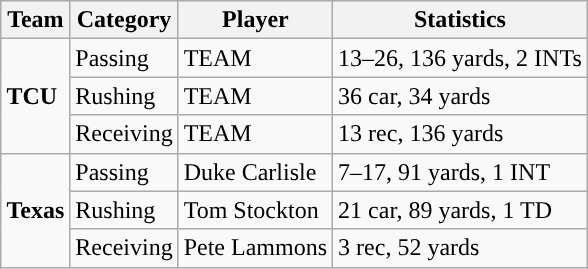<table class="wikitable" style="float: right;">
<tr>
<th>Team</th>
<th>Category</th>
<th>Player</th>
<th>Statistics</th>
</tr>
<tr>
<td rowspan=3><strong>TCU</strong></td>
<td>Passing</td>
<td>TEAM</td>
<td>13–26, 136 yards, 2 INTs</td>
</tr>
<tr>
<td>Rushing</td>
<td>TEAM</td>
<td>36 car, 34 yards</td>
</tr>
<tr>
<td>Receiving</td>
<td>TEAM</td>
<td>13 rec, 136 yards</td>
</tr>
<tr>
<td rowspan=3><strong>Texas</strong></td>
<td>Passing</td>
<td>Duke Carlisle</td>
<td>7–17, 91 yards, 1 INT</td>
</tr>
<tr>
<td>Rushing</td>
<td>Tom Stockton</td>
<td>21 car, 89 yards, 1 TD</td>
</tr>
<tr>
<td>Receiving</td>
<td>Pete Lammons</td>
<td>3 rec, 52 yards</td>
</tr>
</table>
